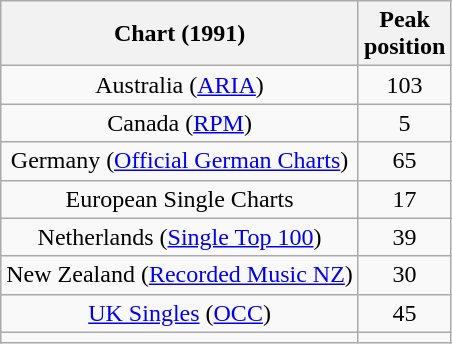<table class="wikitable sortable plainrowheaders" style="text-align:center">
<tr>
<th scope="col">Chart (1991)</th>
<th scope="col">Peak<br>position</th>
</tr>
<tr>
<td>Australia (<a href='#'>ARIA</a>)</td>
<td>103</td>
</tr>
<tr>
<td>Canada (<a href='#'>RPM</a>)</td>
<td>5</td>
</tr>
<tr>
<td>Germany (<a href='#'>Official German Charts</a>)</td>
<td>65</td>
</tr>
<tr>
<td>European Single Charts</td>
<td>17</td>
</tr>
<tr>
<td>Netherlands (<a href='#'>Single Top 100</a>)</td>
<td>39</td>
</tr>
<tr>
<td>New Zealand (<a href='#'>Recorded Music NZ</a>)</td>
<td>30</td>
</tr>
<tr>
<td><a href='#'>UK Singles</a> (<a href='#'>OCC</a>)</td>
<td>45</td>
</tr>
<tr>
<td></td>
</tr>
</table>
